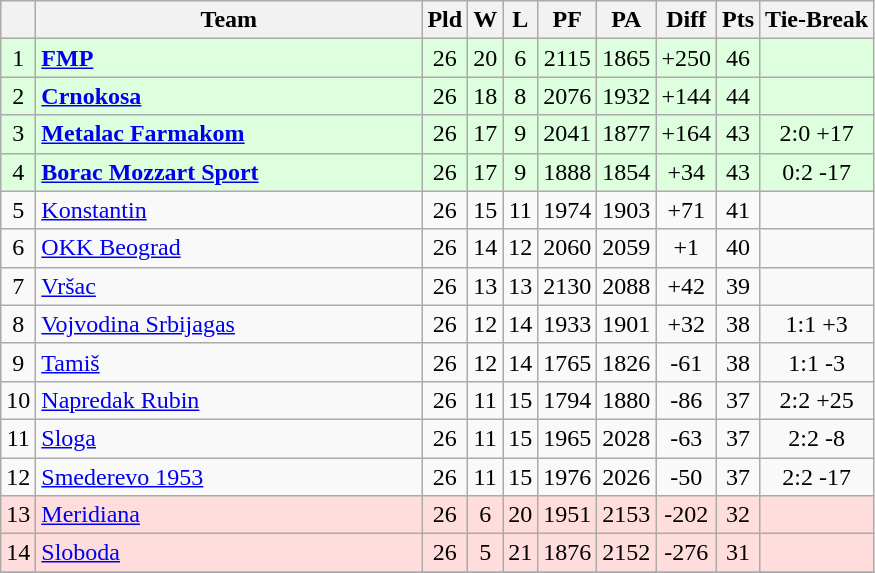<table class="wikitable sortable" style="text-align:center">
<tr>
<th></th>
<th width="250">Team</th>
<th>Pld</th>
<th>W</th>
<th>L</th>
<th>PF</th>
<th>PA</th>
<th>Diff</th>
<th>Pts</th>
<th>Tie-Break</th>
</tr>
<tr style="background: #ddffdd">
<td>1</td>
<td align=left><strong><a href='#'>FMP</a></strong></td>
<td>26</td>
<td>20</td>
<td>6</td>
<td>2115</td>
<td>1865</td>
<td>+250</td>
<td>46</td>
<td></td>
</tr>
<tr style="background: #ddffdd">
<td>2</td>
<td align=left><strong><a href='#'>Crnokosa</a></strong></td>
<td>26</td>
<td>18</td>
<td>8</td>
<td>2076</td>
<td>1932</td>
<td>+144</td>
<td>44</td>
<td></td>
</tr>
<tr style="background: #ddffdd">
<td>3</td>
<td align=left><strong><a href='#'>Metalac Farmakom</a></strong></td>
<td>26</td>
<td>17</td>
<td>9</td>
<td>2041</td>
<td>1877</td>
<td>+164</td>
<td>43</td>
<td>2:0 +17</td>
</tr>
<tr style="background: #ddffdd">
<td>4</td>
<td align=left><strong><a href='#'>Borac Mozzart Sport</a></strong></td>
<td>26</td>
<td>17</td>
<td>9</td>
<td>1888</td>
<td>1854</td>
<td>+34</td>
<td>43</td>
<td>0:2 -17</td>
</tr>
<tr>
<td>5</td>
<td align=left><a href='#'>Konstantin</a></td>
<td>26</td>
<td>15</td>
<td>11</td>
<td>1974</td>
<td>1903</td>
<td>+71</td>
<td>41</td>
<td></td>
</tr>
<tr>
<td>6</td>
<td align=left><a href='#'>OKK Beograd</a></td>
<td>26</td>
<td>14</td>
<td>12</td>
<td>2060</td>
<td>2059</td>
<td>+1</td>
<td>40</td>
<td></td>
</tr>
<tr>
<td>7</td>
<td align=left><a href='#'>Vršac</a></td>
<td>26</td>
<td>13</td>
<td>13</td>
<td>2130</td>
<td>2088</td>
<td>+42</td>
<td>39</td>
<td></td>
</tr>
<tr>
<td>8</td>
<td align=left><a href='#'>Vojvodina Srbijagas</a></td>
<td>26</td>
<td>12</td>
<td>14</td>
<td>1933</td>
<td>1901</td>
<td>+32</td>
<td>38</td>
<td>1:1 +3</td>
</tr>
<tr>
<td>9</td>
<td align=left><a href='#'>Tamiš</a></td>
<td>26</td>
<td>12</td>
<td>14</td>
<td>1765</td>
<td>1826</td>
<td>-61</td>
<td>38</td>
<td>1:1 -3</td>
</tr>
<tr>
<td>10</td>
<td align=left><a href='#'>Napredak Rubin</a></td>
<td>26</td>
<td>11</td>
<td>15</td>
<td>1794</td>
<td>1880</td>
<td>-86</td>
<td>37</td>
<td>2:2 +25</td>
</tr>
<tr>
<td>11</td>
<td align=left><a href='#'>Sloga</a></td>
<td>26</td>
<td>11</td>
<td>15</td>
<td>1965</td>
<td>2028</td>
<td>-63</td>
<td>37</td>
<td>2:2 -8</td>
</tr>
<tr>
<td>12</td>
<td align=left><a href='#'>Smederevo 1953</a></td>
<td>26</td>
<td>11</td>
<td>15</td>
<td>1976</td>
<td>2026</td>
<td>-50</td>
<td>37</td>
<td>2:2 -17</td>
</tr>
<tr style="background: #ffdddd">
<td>13</td>
<td align=left><a href='#'>Meridiana</a></td>
<td>26</td>
<td>6</td>
<td>20</td>
<td>1951</td>
<td>2153</td>
<td>-202</td>
<td>32</td>
<td></td>
</tr>
<tr style="background: #ffdddd">
<td>14</td>
<td align=left><a href='#'>Sloboda</a></td>
<td>26</td>
<td>5</td>
<td>21</td>
<td>1876</td>
<td>2152</td>
<td>-276</td>
<td>31</td>
<td></td>
</tr>
<tr>
</tr>
</table>
